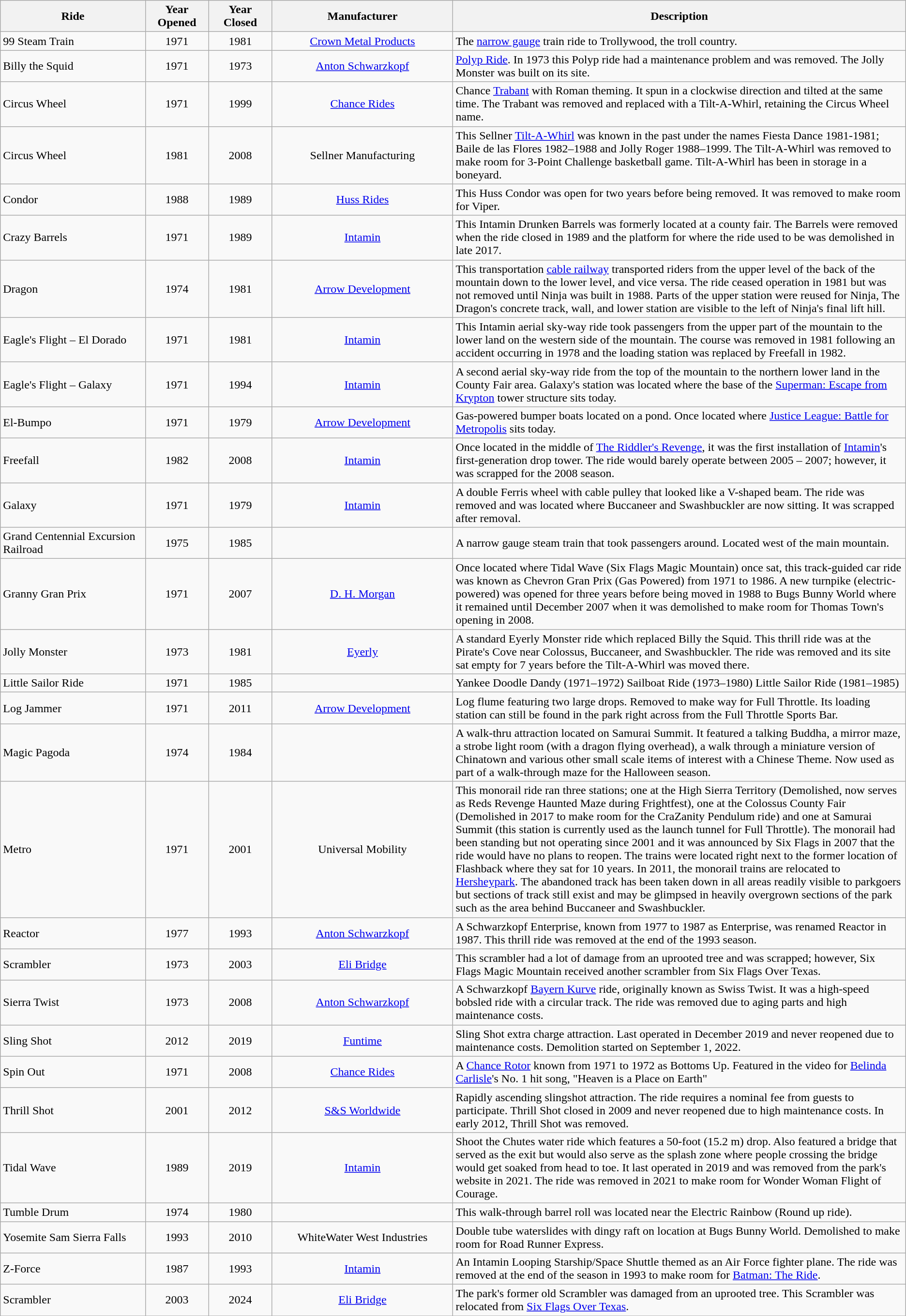<table class="wikitable sortable">
<tr>
<th style="width:16%;">Ride</th>
<th style="width:7%;">Year Opened</th>
<th style="width:7%;">Year Closed</th>
<th style="width:20%;">Manufacturer</th>
<th style="width:65%;">Description</th>
</tr>
<tr>
<td>99 Steam Train</td>
<td style="text-align:center">1971</td>
<td style="text-align:center">1981</td>
<td style="text-align:center"><a href='#'>Crown Metal Products</a></td>
<td>The  <a href='#'>narrow gauge</a> train ride to Trollywood, the troll country.</td>
</tr>
<tr>
<td>Billy the Squid</td>
<td style="text-align:center">1971</td>
<td style="text-align:center">1973</td>
<td style="text-align:center"><a href='#'>Anton Schwarzkopf</a></td>
<td><a href='#'>Polyp Ride</a>. In 1973 this Polyp ride had a maintenance problem and was removed. The Jolly Monster was built on its site.</td>
</tr>
<tr>
<td>Circus Wheel</td>
<td style="text-align:center">1971</td>
<td style="text-align:center">1999</td>
<td style="text-align:center"><a href='#'>Chance Rides</a></td>
<td>Chance <a href='#'>Trabant</a> with Roman theming. It spun in a clockwise direction and tilted at the same time. The Trabant was removed and replaced with a Tilt-A-Whirl, retaining the Circus Wheel name.</td>
</tr>
<tr>
<td>Circus Wheel</td>
<td style="text-align:center">1981</td>
<td style="text-align:center">2008</td>
<td style="text-align:center">Sellner Manufacturing</td>
<td>This Sellner <a href='#'>Tilt-A-Whirl</a> was known in the past under the names Fiesta Dance 1981-1981; Baile de las Flores 1982–1988 and Jolly Roger 1988–1999. The Tilt-A-Whirl was removed to make room for 3-Point Challenge basketball game. Tilt-A-Whirl has been in storage in a boneyard.</td>
</tr>
<tr>
<td>Condor</td>
<td style="text-align:center">1988</td>
<td style="text-align:center">1989</td>
<td style="text-align:center"><a href='#'>Huss Rides</a></td>
<td>This Huss Condor was open for two years before being removed. It was removed to make room for Viper.</td>
</tr>
<tr>
<td>Crazy Barrels</td>
<td style="text-align:center">1971</td>
<td style="text-align:center">1989</td>
<td style="text-align:center"><a href='#'>Intamin</a></td>
<td>This Intamin Drunken Barrels was formerly located at a county fair. The Barrels were removed when the ride closed in 1989 and the platform for where the ride used to be was demolished in late 2017.</td>
</tr>
<tr>
<td>Dragon</td>
<td style="text-align:center">1974</td>
<td style="text-align:center">1981</td>
<td style="text-align:center"><a href='#'>Arrow Development</a></td>
<td>This transportation <a href='#'>cable railway</a> transported riders from the upper level of the back of the mountain down to the lower level, and vice versa. The ride ceased operation in 1981 but was not removed until Ninja was built in 1988. Parts of the upper station were reused for Ninja, The Dragon's concrete track, wall, and lower station are visible to the left of Ninja's final lift hill.</td>
</tr>
<tr>
<td>Eagle's Flight – El Dorado</td>
<td style="text-align:center">1971</td>
<td style="text-align:center">1981</td>
<td style="text-align:center"><a href='#'>Intamin</a></td>
<td>This Intamin aerial sky-way ride took passengers from the upper part of the mountain to the lower land on the western side of the mountain. The course was removed in 1981 following an accident occurring in 1978 and the loading station was replaced by Freefall in 1982.</td>
</tr>
<tr>
<td>Eagle's Flight – Galaxy</td>
<td style="text-align:center">1971</td>
<td style="text-align:center">1994</td>
<td style="text-align:center"><a href='#'>Intamin</a></td>
<td>A second aerial sky-way ride from the top of the mountain to the northern lower land in the County Fair area. Galaxy's station was located where the base of the <a href='#'>Superman: Escape from Krypton</a> tower structure sits today.</td>
</tr>
<tr>
<td>El-Bumpo</td>
<td style="text-align:center">1971</td>
<td style="text-align:center">1979</td>
<td style="text-align:center"><a href='#'>Arrow Development</a></td>
<td>Gas-powered bumper boats located on a pond. Once located where <a href='#'>Justice League: Battle for Metropolis</a> sits today.</td>
</tr>
<tr Enterprise>
<td>Freefall</td>
<td style="text-align:center">1982</td>
<td style="text-align:center">2008</td>
<td style="text-align:center"><a href='#'>Intamin</a></td>
<td>Once located in the middle of <a href='#'>The Riddler's Revenge</a>, it was the first installation of <a href='#'>Intamin</a>'s first-generation drop tower. The ride would barely operate between 2005 – 2007; however, it was scrapped for the 2008 season.</td>
</tr>
<tr>
<td>Galaxy</td>
<td style="text-align:center">1971</td>
<td style="text-align:center">1979</td>
<td style="text-align:center"><a href='#'>Intamin</a></td>
<td>A double Ferris wheel with cable pulley that looked like a V-shaped beam. The ride was removed and was located where Buccaneer and Swashbuckler are now sitting. It was scrapped after removal.</td>
</tr>
<tr>
<td>Grand Centennial Excursion Railroad</td>
<td style="text-align:center">1975</td>
<td style="text-align:center">1985</td>
<td style="text-align:center"></td>
<td>A  narrow gauge steam train that took passengers around. Located west of the main mountain.</td>
</tr>
<tr>
<td>Granny Gran Prix</td>
<td style="text-align:center">1971</td>
<td style="text-align:center">2007</td>
<td style="text-align:center"><a href='#'>D. H. Morgan</a></td>
<td>Once located where Tidal Wave (Six Flags Magic Mountain) once sat, this track-guided car ride was known as Chevron Gran Prix (Gas Powered) from 1971 to 1986. A new turnpike (electric-powered) was opened for three years before being moved in 1988 to Bugs Bunny World where it remained until December 2007 when it was demolished to make room for Thomas Town's opening in 2008.</td>
</tr>
<tr>
<td>Jolly Monster</td>
<td style="text-align:center">1973</td>
<td style="text-align:center">1981</td>
<td style="text-align:center"><a href='#'>Eyerly</a></td>
<td>A standard Eyerly Monster ride which replaced Billy the Squid. This thrill ride was at the Pirate's Cove near Colossus, Buccaneer, and Swashbuckler. The ride was removed and its site sat empty for 7 years before the Tilt-A-Whirl was moved there.</td>
</tr>
<tr>
<td>Little Sailor Ride</td>
<td style="text-align:center">1971</td>
<td style="text-align:center">1985</td>
<td style="text-align:center"></td>
<td>Yankee Doodle Dandy (1971–1972) Sailboat Ride (1973–1980) Little Sailor Ride (1981–1985)</td>
</tr>
<tr>
<td>Log Jammer</td>
<td style="text-align:center">1971</td>
<td style="text-align:center">2011</td>
<td style="text-align:center"><a href='#'>Arrow Development</a></td>
<td style="text-align:left;">Log flume featuring two large drops. Removed to make way for Full Throttle. Its loading station can still be found in the park right across from the Full Throttle Sports Bar.</td>
</tr>
<tr>
<td>Magic Pagoda</td>
<td style="text-align:center">1974</td>
<td style="text-align:center">1984</td>
<td style="text-align:center"></td>
<td>A walk-thru attraction located on Samurai Summit. It featured a talking Buddha, a mirror maze, a strobe light room (with a dragon flying overhead), a walk through a miniature version of Chinatown and various other small scale items of interest with a Chinese Theme. Now used as part of a walk-through maze for the Halloween season.</td>
</tr>
<tr>
<td>Metro</td>
<td style="text-align:center">1971</td>
<td style="text-align:center">2001</td>
<td style="text-align:center">Universal Mobility</td>
<td>This monorail ride ran three stations; one at the High Sierra Territory (Demolished, now serves as Reds Revenge Haunted Maze during Frightfest), one at the Colossus County Fair (Demolished in 2017 to make room for the CraZanity Pendulum ride) and one at Samurai Summit (this station is currently used as the launch tunnel for Full Throttle). The monorail had been standing but not operating since 2001 and it was announced by Six Flags in 2007 that the ride would have no plans to reopen. The trains were located right next to the former location of Flashback where they sat for 10 years. In 2011, the monorail trains are relocated to <a href='#'>Hersheypark</a>. The abandoned track has been taken down in all areas readily visible to parkgoers but sections of track still exist and may be glimpsed in heavily overgrown sections of the park such as the area behind Buccaneer and Swashbuckler.</td>
</tr>
<tr>
<td>Reactor</td>
<td style="text-align:center">1977</td>
<td style="text-align:center">1993</td>
<td style="text-align:center"><a href='#'>Anton Schwarzkopf</a></td>
<td>A Schwarzkopf Enterprise, known from 1977 to 1987 as Enterprise, was renamed Reactor in 1987. This thrill ride was removed at the end of the 1993 season.</td>
</tr>
<tr>
<td>Scrambler</td>
<td style="text-align:center">1973</td>
<td style="text-align:center">2003</td>
<td style="text-align:center"><a href='#'>Eli Bridge</a></td>
<td>This scrambler had a lot of damage from an uprooted tree and was scrapped; however, Six Flags Magic Mountain received another scrambler from Six Flags Over Texas.</td>
</tr>
<tr>
<td>Sierra Twist</td>
<td style="text-align:center">1973</td>
<td style="text-align:center">2008</td>
<td style="text-align:center"><a href='#'>Anton Schwarzkopf</a></td>
<td>A Schwarzkopf <a href='#'>Bayern Kurve</a> ride, originally known as Swiss Twist. It was a high-speed bobsled ride with a circular track. The ride was removed due to aging parts and high maintenance costs.</td>
</tr>
<tr>
<td style="text-align:left;">Sling Shot</td>
<td style="text-align:center">2012</td>
<td style="text-align:center">2019</td>
<td style="text-align:center"><a href='#'>Funtime</a></td>
<td>Sling Shot extra charge attraction. Last operated in December 2019 and never reopened due to maintenance costs. Demolition started on September 1, 2022.</td>
</tr>
<tr>
<td>Spin Out</td>
<td style="text-align:center">1971</td>
<td style="text-align:center">2008</td>
<td style="text-align:center"><a href='#'>Chance Rides</a></td>
<td>A <a href='#'>Chance Rotor</a> known from 1971 to 1972 as Bottoms Up. Featured in the video for <a href='#'>Belinda Carlisle</a>'s No. 1 hit song, "Heaven is a Place on Earth"</td>
</tr>
<tr>
<td>Thrill Shot</td>
<td style="text-align:center">2001</td>
<td style="text-align:center">2012</td>
<td style="text-align:center"><a href='#'>S&S Worldwide</a></td>
<td>Rapidly ascending slingshot attraction. The ride requires a nominal fee from guests to participate. Thrill Shot closed in 2009 and never reopened due to high maintenance costs. In early 2012, Thrill Shot was removed.</td>
</tr>
<tr>
<td>Tidal Wave</td>
<td style="text-align:center">1989</td>
<td style="text-align:center">2019</td>
<td style="text-align:center"><a href='#'>Intamin</a></td>
<td>Shoot the Chutes water ride which features a 50-foot (15.2 m) drop. Also featured a bridge that served as the exit but would also serve as the splash zone where people crossing the bridge would get soaked from head to toe. It last operated in 2019 and was removed from the park's website in 2021. The ride was removed in 2021 to make room for Wonder Woman Flight of Courage.</td>
</tr>
<tr>
<td>Tumble Drum</td>
<td style="text-align:center">1974</td>
<td style="text-align:center">1980</td>
<td style="text-align:center"></td>
<td>This walk-through barrel roll was located near the Electric Rainbow (Round up ride).</td>
</tr>
<tr>
<td>Yosemite Sam Sierra Falls</td>
<td style="text-align:center">1993</td>
<td style="text-align:center">2010</td>
<td style="text-align:center">WhiteWater West Industries</td>
<td>Double tube waterslides with dingy raft on location at Bugs Bunny World. Demolished to make room for Road Runner Express.</td>
</tr>
<tr>
<td>Z-Force</td>
<td style="text-align:center">1987</td>
<td style="text-align:center">1993</td>
<td style="text-align:center"><a href='#'>Intamin</a></td>
<td>An Intamin Looping Starship/Space Shuttle themed as an Air Force fighter plane. The ride was removed at the end of the season in 1993 to make room for <a href='#'>Batman: The Ride</a>.</td>
</tr>
<tr>
<td>Scrambler</td>
<td style="text-align:center">2003</td>
<td style="text-align:center">2024</td>
<td style="text-align:center"><a href='#'>Eli Bridge</a></td>
<td>The park's former old Scrambler was damaged from an uprooted tree. This Scrambler was relocated from <a href='#'>Six Flags Over Texas</a>.</td>
</tr>
<tr>
</tr>
</table>
